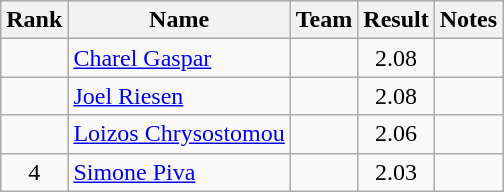<table class="wikitable sortable" style="text-align:center">
<tr>
<th>Rank</th>
<th>Name</th>
<th>Team</th>
<th>Result</th>
<th>Notes</th>
</tr>
<tr>
<td></td>
<td align="left"><a href='#'>Charel Gaspar</a></td>
<td align=left></td>
<td>2.08</td>
<td></td>
</tr>
<tr>
<td></td>
<td align="left"><a href='#'>Joel Riesen</a></td>
<td align=left></td>
<td>2.08</td>
<td></td>
</tr>
<tr>
<td></td>
<td align="left"><a href='#'>Loizos Chrysostomou</a></td>
<td align=left></td>
<td>2.06</td>
<td></td>
</tr>
<tr>
<td>4</td>
<td align="left"><a href='#'>Simone Piva</a></td>
<td align=left></td>
<td>2.03</td>
<td></td>
</tr>
</table>
